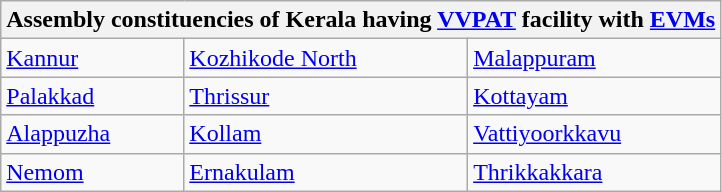<table class="wikitable" | align="center">
<tr>
<th colspan="3">Assembly constituencies of Kerala having <a href='#'>VVPAT</a> facility with <a href='#'>EVMs</a></th>
</tr>
<tr>
<td><a href='#'>Kannur</a></td>
<td><a href='#'>Kozhikode North</a></td>
<td><a href='#'>Malappuram</a></td>
</tr>
<tr>
<td><a href='#'>Palakkad</a></td>
<td><a href='#'>Thrissur</a></td>
<td><a href='#'>Kottayam</a></td>
</tr>
<tr>
<td><a href='#'>Alappuzha</a></td>
<td><a href='#'>Kollam</a></td>
<td><a href='#'>Vattiyoorkkavu</a></td>
</tr>
<tr>
<td><a href='#'>Nemom</a></td>
<td><a href='#'>Ernakulam</a></td>
<td><a href='#'>Thrikkakkara</a></td>
</tr>
</table>
